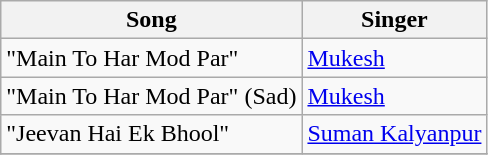<table class="wikitable">
<tr>
<th>Song</th>
<th>Singer</th>
</tr>
<tr>
<td>"Main To Har Mod Par"</td>
<td><a href='#'>Mukesh</a></td>
</tr>
<tr>
<td>"Main To Har Mod Par" (Sad)</td>
<td><a href='#'>Mukesh</a></td>
</tr>
<tr>
<td>"Jeevan Hai Ek Bhool"</td>
<td><a href='#'>Suman Kalyanpur</a></td>
</tr>
<tr>
</tr>
</table>
